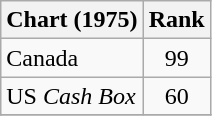<table class="wikitable sortable">
<tr>
<th>Chart (1975)</th>
<th style="text-align:center;">Rank</th>
</tr>
<tr>
<td>Canada</td>
<td style="text-align:center;">99</td>
</tr>
<tr>
<td>US <em>Cash Box</em></td>
<td style="text-align:center;">60</td>
</tr>
<tr>
</tr>
</table>
